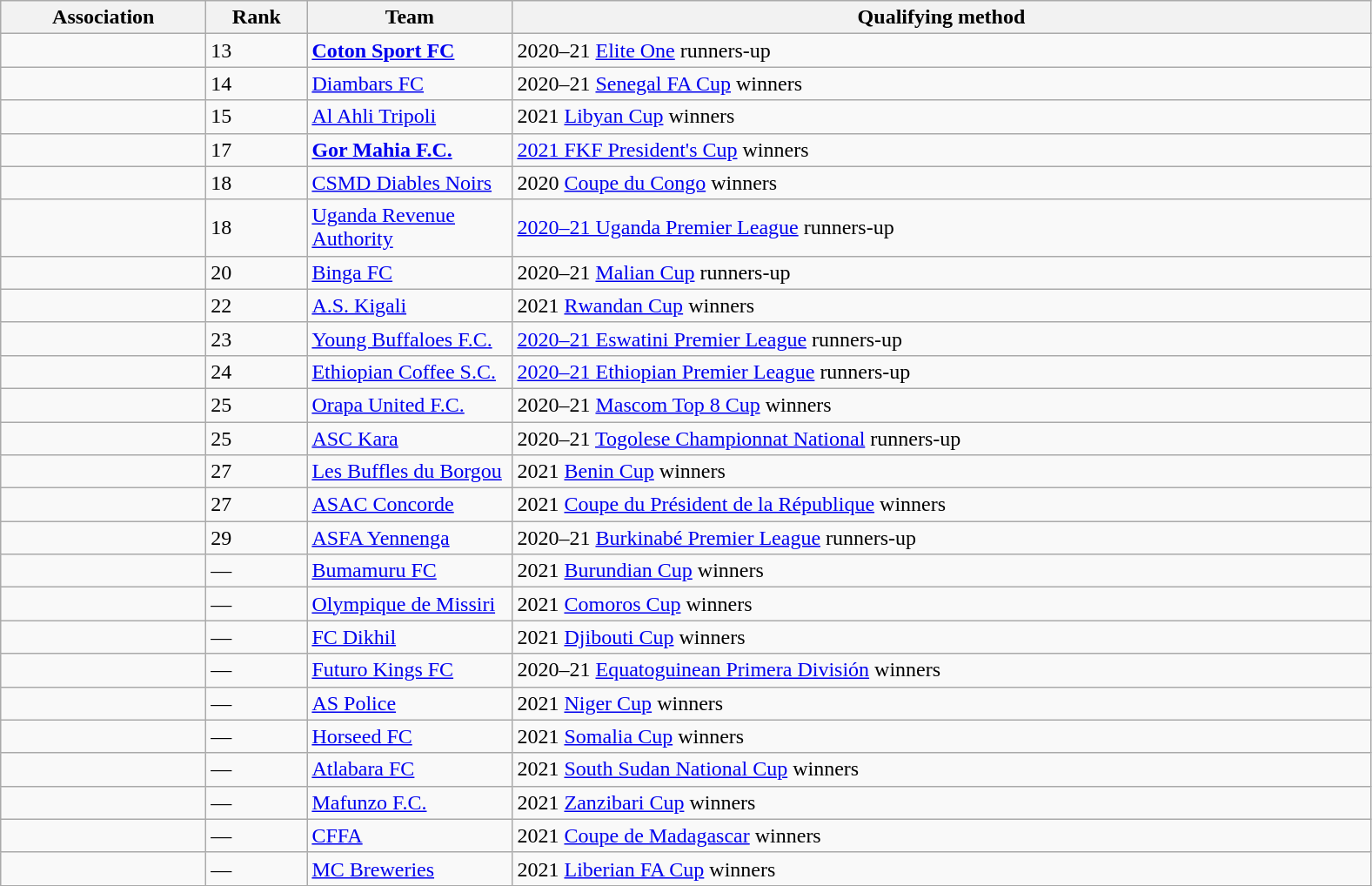<table class="wikitable">
<tr>
<th width=150>Association</th>
<th width=70>Rank </th>
<th width=150>Team</th>
<th width=650>Qualifying method</th>
</tr>
<tr>
<td></td>
<td>13 </td>
<td><strong><a href='#'>Coton Sport FC</a></strong></td>
<td>2020–21 <a href='#'>Elite One</a> runners-up</td>
</tr>
<tr>
<td></td>
<td>14 </td>
<td><a href='#'>Diambars FC</a></td>
<td>2020–21 <a href='#'>Senegal FA Cup</a> winners</td>
</tr>
<tr>
<td></td>
<td>15 </td>
<td><a href='#'>Al Ahli Tripoli</a></td>
<td>2021 <a href='#'>Libyan Cup</a> winners</td>
</tr>
<tr>
<td></td>
<td>17 </td>
<td><strong><a href='#'>Gor Mahia F.C.</a></strong></td>
<td><a href='#'>2021 FKF President's Cup</a> winners</td>
</tr>
<tr>
<td></td>
<td>18 </td>
<td><a href='#'>CSMD Diables Noirs</a></td>
<td>2020 <a href='#'>Coupe du Congo</a> winners</td>
</tr>
<tr>
<td></td>
<td>18 </td>
<td><a href='#'>Uganda Revenue Authority</a></td>
<td><a href='#'>2020–21 Uganda Premier League</a> runners-up</td>
</tr>
<tr>
<td></td>
<td>20 </td>
<td><a href='#'>Binga FC</a></td>
<td>2020–21 <a href='#'>Malian Cup</a> runners-up</td>
</tr>
<tr>
<td></td>
<td>22 </td>
<td><a href='#'>A.S. Kigali</a></td>
<td>2021 <a href='#'>Rwandan Cup</a> winners</td>
</tr>
<tr>
<td></td>
<td>23 </td>
<td><a href='#'>Young Buffaloes F.C.</a></td>
<td><a href='#'>2020–21 Eswatini Premier League</a> runners-up</td>
</tr>
<tr>
<td></td>
<td>24 </td>
<td><a href='#'>Ethiopian Coffee S.C.</a></td>
<td><a href='#'>2020–21 Ethiopian Premier League</a> runners-up</td>
</tr>
<tr>
<td></td>
<td>25 </td>
<td><a href='#'>Orapa United F.C.</a></td>
<td>2020–21 <a href='#'>Mascom Top 8 Cup</a> winners</td>
</tr>
<tr>
<td></td>
<td>25 </td>
<td><a href='#'>ASC Kara</a></td>
<td>2020–21 <a href='#'>Togolese Championnat National</a> runners-up</td>
</tr>
<tr>
<td></td>
<td>27 </td>
<td><a href='#'>Les Buffles du Borgou</a></td>
<td>2021 <a href='#'>Benin Cup</a> winners</td>
</tr>
<tr>
<td></td>
<td>27 </td>
<td><a href='#'>ASAC Concorde</a></td>
<td>2021 <a href='#'>Coupe du Président de la République</a> winners</td>
</tr>
<tr>
<td></td>
<td>29 </td>
<td><a href='#'>ASFA Yennenga</a></td>
<td>2020–21 <a href='#'>Burkinabé Premier League</a> runners-up</td>
</tr>
<tr>
<td></td>
<td>—</td>
<td><a href='#'>Bumamuru FC</a></td>
<td>2021 <a href='#'>Burundian Cup</a> winners</td>
</tr>
<tr>
<td></td>
<td>—</td>
<td><a href='#'>Olympique de Missiri</a></td>
<td>2021 <a href='#'>Comoros Cup</a> winners</td>
</tr>
<tr>
<td></td>
<td>—</td>
<td><a href='#'>FC Dikhil</a></td>
<td>2021 <a href='#'>Djibouti Cup</a> winners</td>
</tr>
<tr>
<td></td>
<td>—</td>
<td><a href='#'>Futuro Kings FC</a></td>
<td>2020–21 <a href='#'>Equatoguinean Primera División</a> winners</td>
</tr>
<tr>
<td></td>
<td>—</td>
<td><a href='#'>AS Police</a></td>
<td>2021 <a href='#'>Niger Cup</a> winners</td>
</tr>
<tr>
<td></td>
<td>—</td>
<td><a href='#'>Horseed FC</a></td>
<td>2021 <a href='#'>Somalia Cup</a> winners</td>
</tr>
<tr>
<td></td>
<td>—</td>
<td><a href='#'>Atlabara FC</a></td>
<td>2021 <a href='#'>South Sudan National Cup</a> winners</td>
</tr>
<tr>
<td></td>
<td>—</td>
<td><a href='#'>Mafunzo F.C.</a></td>
<td>2021 <a href='#'>Zanzibari Cup</a> winners</td>
</tr>
<tr>
<td></td>
<td>—</td>
<td><a href='#'>CFFA</a></td>
<td>2021 <a href='#'>Coupe de Madagascar</a> winners</td>
</tr>
<tr>
<td></td>
<td>—</td>
<td><a href='#'>MC Breweries</a></td>
<td>2021 <a href='#'>Liberian FA Cup</a> winners</td>
</tr>
<tr>
</tr>
</table>
